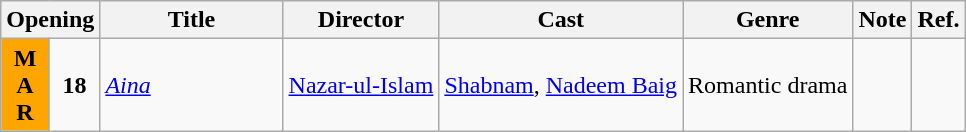<table class="wikitable">
<tr text-align:center;">
<th colspan="2"><strong>Opening</strong></th>
<th style="width:19%;"><strong>Title</strong></th>
<th><strong>Director</strong></th>
<th><strong>Cast</strong></th>
<th><strong>Genre</strong></th>
<th><strong>Note</strong></th>
<th><strong>Ref.</strong></th>
</tr>
<tr>
<td rowspan="1" style="text-align:center; background:orange;"><strong>M<br>A<br>R</strong></td>
<td rowspan="1" style="text-align:center; textcolor:#000;"><strong>18</strong></td>
<td><em><a href='#'>Aina</a></em></td>
<td><a href='#'>Nazar-ul-Islam</a></td>
<td><a href='#'>Shabnam</a>, <a href='#'>Nadeem Baig</a></td>
<td>Romantic drama</td>
<td></td>
<td></td>
</tr>
</table>
